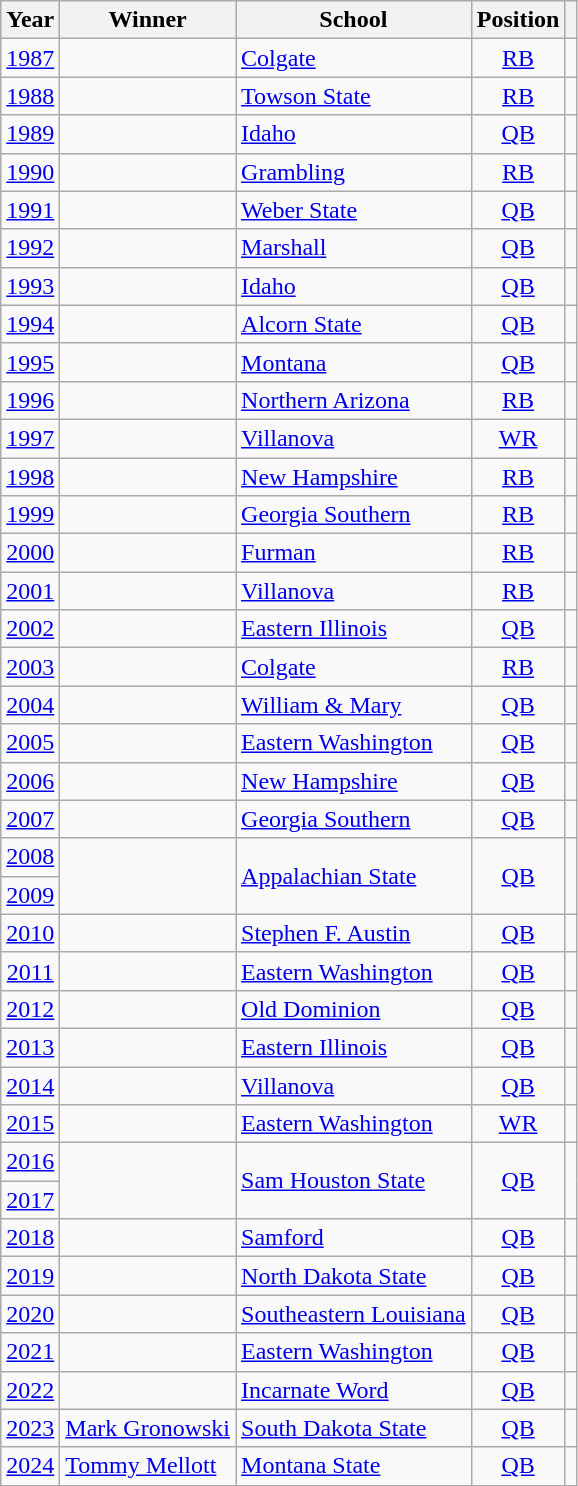<table class="wikitable sortable">
<tr>
<th>Year</th>
<th>Winner</th>
<th>School</th>
<th>Position</th>
<th></th>
</tr>
<tr>
<td align=center><a href='#'>1987</a></td>
<td></td>
<td><a href='#'>Colgate</a></td>
<td align=center><a href='#'>RB</a></td>
<td></td>
</tr>
<tr>
<td align=center><a href='#'>1988</a></td>
<td></td>
<td><a href='#'>Towson State</a></td>
<td align=center><a href='#'>RB</a></td>
<td></td>
</tr>
<tr>
<td align=center><a href='#'>1989</a></td>
<td></td>
<td><a href='#'>Idaho</a></td>
<td align=center><a href='#'>QB</a></td>
<td></td>
</tr>
<tr>
<td align=center><a href='#'>1990</a></td>
<td></td>
<td><a href='#'>Grambling</a></td>
<td align=center><a href='#'>RB</a></td>
<td></td>
</tr>
<tr>
<td align=center><a href='#'>1991</a></td>
<td></td>
<td><a href='#'>Weber State</a></td>
<td align=center><a href='#'>QB</a></td>
<td></td>
</tr>
<tr>
<td align=center><a href='#'>1992</a></td>
<td></td>
<td><a href='#'>Marshall</a></td>
<td align=center><a href='#'>QB</a></td>
<td></td>
</tr>
<tr>
<td align=center><a href='#'>1993</a></td>
<td></td>
<td><a href='#'>Idaho</a></td>
<td align=center><a href='#'>QB</a></td>
<td></td>
</tr>
<tr>
<td align=center><a href='#'>1994</a></td>
<td></td>
<td><a href='#'>Alcorn State</a></td>
<td align=center><a href='#'>QB</a></td>
<td></td>
</tr>
<tr>
<td align=center><a href='#'>1995</a></td>
<td></td>
<td><a href='#'>Montana</a></td>
<td align=center><a href='#'>QB</a></td>
<td></td>
</tr>
<tr>
<td align=center><a href='#'>1996</a></td>
<td></td>
<td><a href='#'>Northern Arizona</a></td>
<td align=center><a href='#'>RB</a></td>
<td></td>
</tr>
<tr>
<td align=center><a href='#'>1997</a></td>
<td></td>
<td><a href='#'>Villanova</a></td>
<td align=center><a href='#'>WR</a></td>
<td></td>
</tr>
<tr>
<td align=center><a href='#'>1998</a></td>
<td></td>
<td><a href='#'>New Hampshire</a></td>
<td align=center><a href='#'>RB</a></td>
<td></td>
</tr>
<tr>
<td align=center><a href='#'>1999</a></td>
<td></td>
<td><a href='#'>Georgia Southern</a></td>
<td align=center><a href='#'>RB</a></td>
<td></td>
</tr>
<tr>
<td align=center><a href='#'>2000</a></td>
<td></td>
<td><a href='#'>Furman</a></td>
<td align=center><a href='#'>RB</a></td>
<td></td>
</tr>
<tr>
<td align=center><a href='#'>2001</a></td>
<td></td>
<td><a href='#'>Villanova</a></td>
<td align=center><a href='#'>RB</a></td>
<td></td>
</tr>
<tr>
<td align=center><a href='#'>2002</a></td>
<td></td>
<td><a href='#'>Eastern Illinois</a></td>
<td align=center><a href='#'>QB</a></td>
<td></td>
</tr>
<tr>
<td align=center><a href='#'>2003</a></td>
<td></td>
<td><a href='#'>Colgate</a></td>
<td align=center><a href='#'>RB</a></td>
<td></td>
</tr>
<tr>
<td align=center><a href='#'>2004</a></td>
<td></td>
<td><a href='#'>William & Mary</a></td>
<td align=center><a href='#'>QB</a></td>
<td></td>
</tr>
<tr>
<td align=center><a href='#'>2005</a></td>
<td></td>
<td><a href='#'>Eastern Washington</a></td>
<td align=center><a href='#'>QB</a></td>
<td></td>
</tr>
<tr>
<td align=center><a href='#'>2006</a></td>
<td></td>
<td><a href='#'>New Hampshire</a></td>
<td align=center><a href='#'>QB</a></td>
<td></td>
</tr>
<tr>
<td align=center><a href='#'>2007</a></td>
<td></td>
<td><a href='#'>Georgia Southern</a></td>
<td align=center><a href='#'>QB</a></td>
<td></td>
</tr>
<tr>
<td align=center><a href='#'>2008</a></td>
<td rowspan="2"></td>
<td rowspan="2"><a href='#'>Appalachian State</a></td>
<td rowspan="2" align=center><a href='#'>QB</a></td>
<td rowspan="2"></td>
</tr>
<tr>
<td align=center><a href='#'>2009</a></td>
</tr>
<tr>
<td align=center><a href='#'>2010</a></td>
<td></td>
<td><a href='#'>Stephen F. Austin</a></td>
<td align=center><a href='#'>QB</a></td>
<td></td>
</tr>
<tr>
<td align=center><a href='#'>2011</a></td>
<td></td>
<td><a href='#'>Eastern Washington</a></td>
<td align=center><a href='#'>QB</a></td>
<td></td>
</tr>
<tr>
<td align=center><a href='#'>2012</a></td>
<td></td>
<td><a href='#'>Old Dominion</a></td>
<td align=center><a href='#'>QB</a></td>
<td></td>
</tr>
<tr>
<td align=center><a href='#'>2013</a></td>
<td></td>
<td><a href='#'>Eastern Illinois</a></td>
<td align=center><a href='#'>QB</a></td>
<td></td>
</tr>
<tr>
<td align=center><a href='#'>2014</a></td>
<td></td>
<td><a href='#'>Villanova</a></td>
<td align=center><a href='#'>QB</a></td>
<td></td>
</tr>
<tr>
<td align=center><a href='#'>2015</a></td>
<td></td>
<td><a href='#'>Eastern Washington</a></td>
<td align=center><a href='#'>WR</a></td>
<td></td>
</tr>
<tr>
<td align=center><a href='#'>2016</a></td>
<td rowspan="2"></td>
<td rowspan="2"><a href='#'>Sam Houston State</a></td>
<td rowspan="2" align=center><a href='#'>QB</a></td>
<td rowspan="2"></td>
</tr>
<tr>
<td align=center><a href='#'>2017</a></td>
</tr>
<tr>
<td align=center><a href='#'>2018</a></td>
<td></td>
<td><a href='#'>Samford</a></td>
<td align=center><a href='#'>QB</a></td>
<td></td>
</tr>
<tr>
<td align=center><a href='#'>2019</a></td>
<td></td>
<td><a href='#'>North Dakota State</a></td>
<td align=center><a href='#'>QB</a></td>
<td></td>
</tr>
<tr>
<td align=center><a href='#'>2020</a></td>
<td></td>
<td><a href='#'>Southeastern Louisiana</a></td>
<td align=center><a href='#'>QB</a></td>
<td></td>
</tr>
<tr>
<td align=center><a href='#'>2021</a></td>
<td></td>
<td><a href='#'>Eastern Washington</a></td>
<td align=center><a href='#'>QB</a></td>
<td></td>
</tr>
<tr>
<td align=center><a href='#'>2022</a></td>
<td></td>
<td><a href='#'>Incarnate Word</a></td>
<td align=center><a href='#'>QB</a></td>
<td></td>
</tr>
<tr>
<td align=center><a href='#'>2023</a></td>
<td><a href='#'>Mark Gronowski</a></td>
<td><a href='#'>South Dakota State</a></td>
<td align=center><a href='#'>QB</a></td>
<td></td>
</tr>
<tr>
<td align=center><a href='#'>2024</a></td>
<td><a href='#'>Tommy Mellott</a></td>
<td><a href='#'>Montana State</a></td>
<td align=center><a href='#'>QB</a></td>
<td></td>
</tr>
</table>
